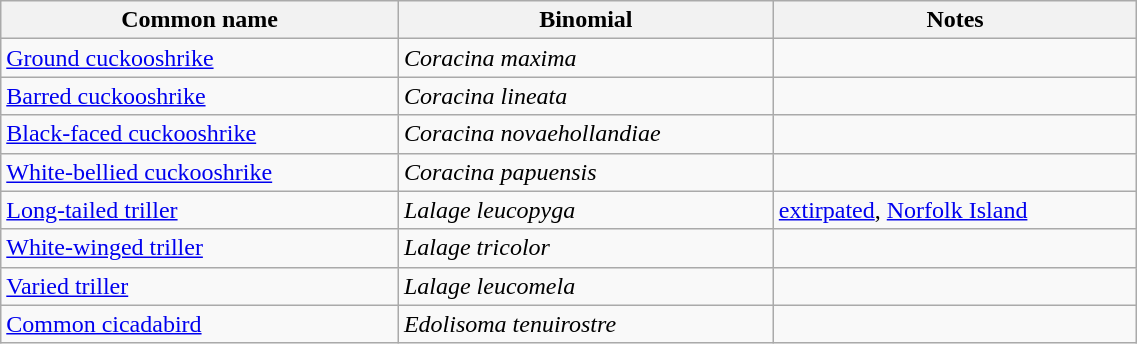<table style="width:60%;" class="wikitable">
<tr>
<th width=35%>Common name</th>
<th width=33%>Binomial</th>
<th width=32%>Notes</th>
</tr>
<tr>
<td><a href='#'>Ground cuckooshrike</a></td>
<td><em>Coracina maxima</em></td>
<td></td>
</tr>
<tr>
<td><a href='#'>Barred cuckooshrike</a></td>
<td><em>Coracina lineata</em></td>
<td></td>
</tr>
<tr>
<td><a href='#'>Black-faced cuckooshrike</a></td>
<td><em>Coracina novaehollandiae</em></td>
<td></td>
</tr>
<tr>
<td><a href='#'>White-bellied cuckooshrike</a></td>
<td><em>Coracina papuensis</em></td>
<td></td>
</tr>
<tr>
<td><a href='#'>Long-tailed triller</a></td>
<td><em>Lalage leucopyga</em></td>
<td><a href='#'>extirpated</a>, <a href='#'>Norfolk Island</a></td>
</tr>
<tr>
<td><a href='#'>White-winged triller</a></td>
<td><em>Lalage tricolor</em></td>
<td></td>
</tr>
<tr>
<td><a href='#'>Varied triller</a></td>
<td><em>Lalage leucomela</em></td>
<td></td>
</tr>
<tr>
<td><a href='#'>Common cicadabird</a></td>
<td><em>Edolisoma tenuirostre</em></td>
<td></td>
</tr>
</table>
